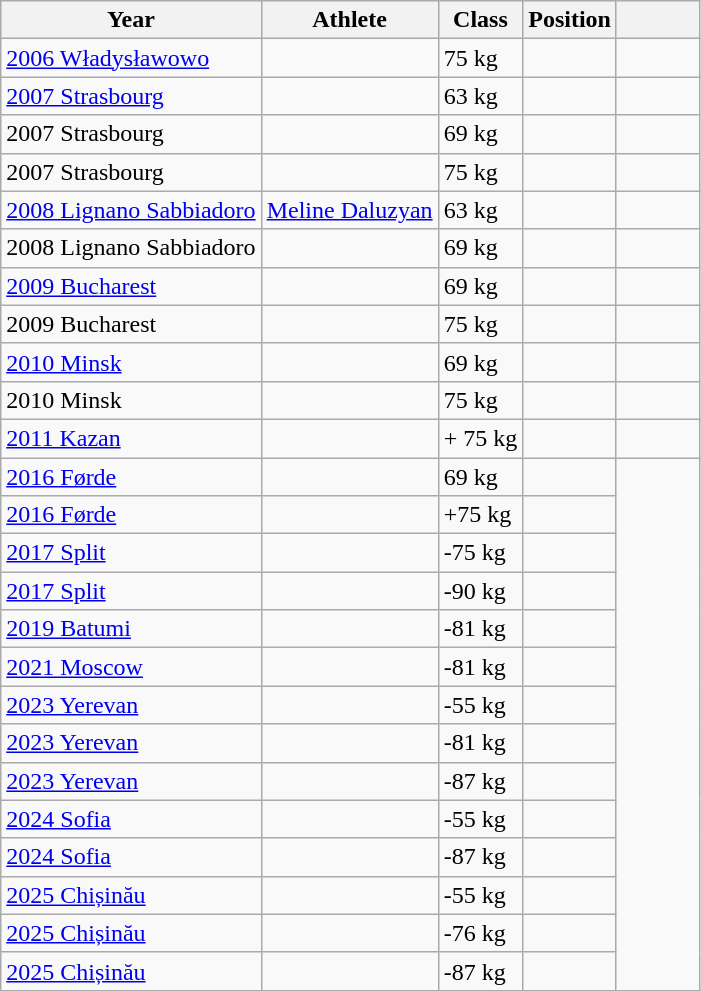<table class="wikitable sortable">
<tr>
<th>Year</th>
<th>Athlete</th>
<th>Class</th>
<th>Position</th>
<th class="unsortable" style="width:3em"></th>
</tr>
<tr>
<td> <a href='#'>2006 Władysławowo</a></td>
<td></td>
<td>75 kg</td>
<td></td>
<td></td>
</tr>
<tr>
<td> <a href='#'>2007 Strasbourg</a></td>
<td></td>
<td>63 kg</td>
<td></td>
<td></td>
</tr>
<tr>
<td> 2007 Strasbourg</td>
<td></td>
<td>69 kg</td>
<td></td>
<td></td>
</tr>
<tr>
<td> 2007 Strasbourg</td>
<td></td>
<td>75 kg</td>
<td></td>
<td></td>
</tr>
<tr>
<td> <a href='#'>2008 Lignano Sabbiadoro</a></td>
<td><a href='#'>Meline Daluzyan</a></td>
<td>63 kg</td>
<td></td>
<td></td>
</tr>
<tr>
<td> 2008 Lignano Sabbiadoro</td>
<td></td>
<td>69 kg</td>
<td></td>
<td></td>
</tr>
<tr>
<td> <a href='#'>2009 Bucharest</a></td>
<td></td>
<td>69 kg</td>
<td></td>
<td></td>
</tr>
<tr>
<td> 2009 Bucharest</td>
<td></td>
<td>75 kg</td>
<td></td>
<td></td>
</tr>
<tr>
<td> <a href='#'>2010 Minsk</a></td>
<td></td>
<td>69 kg</td>
<td></td>
<td></td>
</tr>
<tr>
<td> 2010 Minsk</td>
<td></td>
<td>75 kg</td>
<td></td>
<td></td>
</tr>
<tr>
<td> <a href='#'>2011 Kazan</a></td>
<td></td>
<td>+ 75 kg</td>
<td></td>
<td></td>
</tr>
<tr>
<td> <a href='#'>2016 Førde</a></td>
<td></td>
<td>69 kg</td>
<td></td>
</tr>
<tr>
<td> <a href='#'>2016 Førde</a></td>
<td></td>
<td>+75 kg</td>
<td></td>
</tr>
<tr>
<td> <a href='#'>2017 Split</a></td>
<td></td>
<td>-75 kg</td>
<td></td>
</tr>
<tr>
<td> <a href='#'>2017 Split</a></td>
<td></td>
<td>-90 kg</td>
<td></td>
</tr>
<tr>
<td> <a href='#'>2019 Batumi</a></td>
<td></td>
<td>-81 kg</td>
<td></td>
</tr>
<tr>
<td> <a href='#'>2021 Moscow</a></td>
<td></td>
<td>-81 kg</td>
<td></td>
</tr>
<tr>
<td> <a href='#'>2023 Yerevan</a></td>
<td></td>
<td>-55 kg</td>
<td></td>
</tr>
<tr>
<td> <a href='#'>2023 Yerevan</a></td>
<td></td>
<td>-81 kg</td>
<td></td>
</tr>
<tr>
<td> <a href='#'>2023 Yerevan</a></td>
<td></td>
<td>-87 kg</td>
<td></td>
</tr>
<tr>
<td> <a href='#'>2024 Sofia</a></td>
<td></td>
<td>-55 kg</td>
<td></td>
</tr>
<tr>
<td> <a href='#'>2024 Sofia</a></td>
<td></td>
<td>-87 kg</td>
<td></td>
</tr>
<tr>
<td> <a href='#'>2025 Chișinău</a></td>
<td></td>
<td>-55 kg</td>
<td></td>
</tr>
<tr>
<td> <a href='#'>2025 Chișinău</a></td>
<td></td>
<td>-76 kg</td>
<td></td>
</tr>
<tr>
<td> <a href='#'>2025 Chișinău</a></td>
<td></td>
<td>-87 kg</td>
<td></td>
</tr>
</table>
